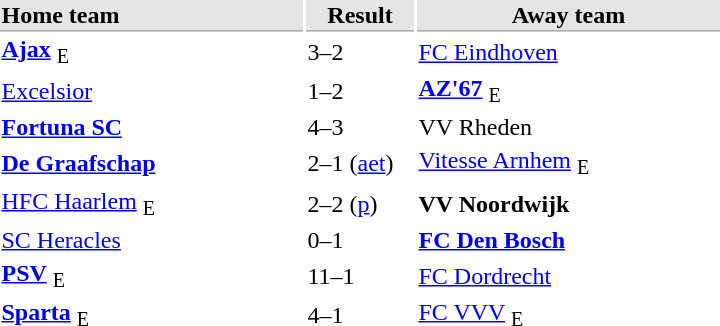<table>
<tr bgcolor="#E4E4E4">
<th style="border-bottom:1px solid #AAAAAA" width="200" align="left">Home team</th>
<th style="border-bottom:1px solid #AAAAAA" width="70" align="center">Result</th>
<th style="border-bottom:1px solid #AAAAAA" width="200">Away team</th>
</tr>
<tr>
<td><strong><a href='#'>Ajax</a></strong> <sub>E</sub></td>
<td>3–2</td>
<td><a href='#'>FC Eindhoven</a></td>
</tr>
<tr>
<td><a href='#'>Excelsior</a></td>
<td>1–2</td>
<td><strong><a href='#'>AZ'67</a></strong> <sub>E</sub></td>
</tr>
<tr>
<td><strong><a href='#'>Fortuna SC</a></strong></td>
<td>4–3</td>
<td>VV Rheden</td>
</tr>
<tr>
<td><strong><a href='#'>De Graafschap</a></strong></td>
<td>2–1 (<a href='#'>aet</a>)</td>
<td><a href='#'>Vitesse Arnhem</a> <sub>E</sub></td>
</tr>
<tr>
<td><a href='#'>HFC Haarlem</a> <sub>E</sub></td>
<td>2–2 (<a href='#'>p</a>)</td>
<td><strong>VV Noordwijk</strong></td>
</tr>
<tr>
<td><a href='#'>SC Heracles</a></td>
<td>0–1</td>
<td><strong><a href='#'>FC Den Bosch</a></strong></td>
</tr>
<tr>
<td><strong><a href='#'>PSV</a></strong> <sub>E</sub></td>
<td>11–1</td>
<td><a href='#'>FC Dordrecht</a></td>
</tr>
<tr>
<td><strong><a href='#'>Sparta</a></strong> <sub>E</sub></td>
<td>4–1</td>
<td><a href='#'>FC VVV</a> <sub>E</sub></td>
</tr>
</table>
